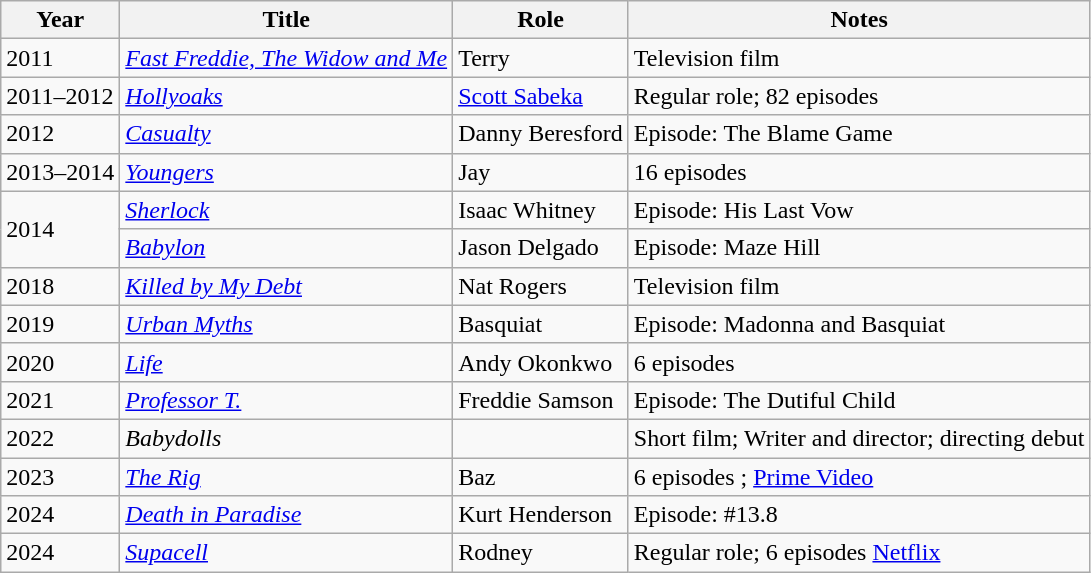<table class="wikitable plainrowheaders sortable">
<tr>
<th scope="col">Year</th>
<th scope="col">Title</th>
<th scope="col">Role</th>
<th class="unsortable">Notes</th>
</tr>
<tr>
<td>2011</td>
<td><em><a href='#'>Fast Freddie, The Widow and Me</a></em></td>
<td>Terry</td>
<td>Television film</td>
</tr>
<tr>
<td>2011–2012</td>
<td><em><a href='#'>Hollyoaks</a></em></td>
<td><a href='#'>Scott Sabeka</a></td>
<td>Regular role; 82 episodes</td>
</tr>
<tr>
<td>2012</td>
<td><em><a href='#'>Casualty</a></em></td>
<td>Danny Beresford</td>
<td>Episode: The Blame Game</td>
</tr>
<tr>
<td>2013–2014</td>
<td><em><a href='#'>Youngers</a></em></td>
<td>Jay</td>
<td>16 episodes</td>
</tr>
<tr>
<td rowspan="2">2014</td>
<td><em><a href='#'>Sherlock</a></em></td>
<td>Isaac Whitney</td>
<td>Episode: His Last Vow</td>
</tr>
<tr>
<td><em><a href='#'>Babylon</a></em></td>
<td>Jason Delgado</td>
<td>Episode: Maze Hill</td>
</tr>
<tr>
<td>2018</td>
<td><em><a href='#'>Killed by My Debt</a></em></td>
<td>Nat Rogers</td>
<td>Television film</td>
</tr>
<tr>
<td>2019</td>
<td><em><a href='#'>Urban Myths</a></em></td>
<td>Basquiat</td>
<td>Episode: Madonna and Basquiat</td>
</tr>
<tr>
<td>2020</td>
<td><em><a href='#'>Life</a></em></td>
<td>Andy Okonkwo</td>
<td>6 episodes</td>
</tr>
<tr>
<td>2021</td>
<td><em><a href='#'>Professor T.</a></em></td>
<td>Freddie Samson</td>
<td>Episode: The Dutiful Child</td>
</tr>
<tr>
<td>2022</td>
<td><em>Babydolls</em></td>
<td></td>
<td>Short film; Writer and director; directing debut</td>
</tr>
<tr>
<td>2023</td>
<td><em><a href='#'>The Rig</a></em></td>
<td>Baz</td>
<td>6 episodes ; <a href='#'>Prime Video</a></td>
</tr>
<tr>
<td>2024</td>
<td><em><a href='#'>Death in Paradise</a></em></td>
<td>Kurt Henderson</td>
<td>Episode: #13.8</td>
</tr>
<tr>
<td>2024</td>
<td><em><a href='#'>Supacell</a></em></td>
<td>Rodney</td>
<td>Regular role; 6 episodes <a href='#'>Netflix</a></td>
</tr>
</table>
